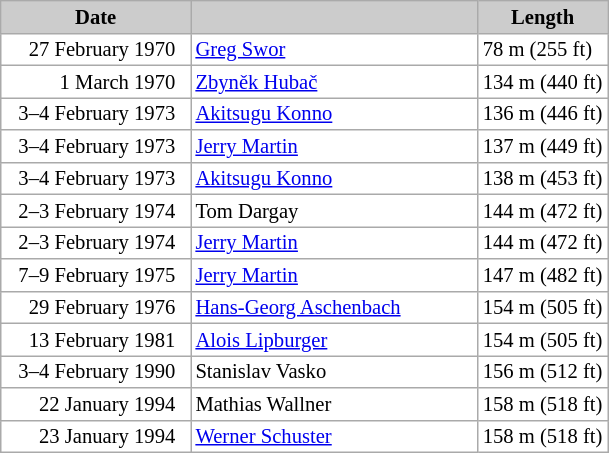<table class="wikitable plainrowheaders" style="background:#fff; font-size:86%; line-height:15px; border:grey solid 1px; border-collapse:collapse;">
<tr style="background:#ccc; text-align:center;">
<th style="background:#ccc;" width="120">Date</th>
<th style="background:#ccc;" width="185"></th>
<th style="background:#ccc;" width="80">Length</th>
</tr>
<tr>
<td align=right>27 February 1970  </td>
<td> <a href='#'>Greg Swor</a></td>
<td>78 m (255 ft)</td>
</tr>
<tr>
<td align=right>1 March 1970  </td>
<td> <a href='#'>Zbyněk Hubač</a></td>
<td>134 m (440 ft)</td>
</tr>
<tr>
<td align=right>3–4 February 1973  </td>
<td> <a href='#'>Akitsugu Konno</a></td>
<td>136 m (446 ft)</td>
</tr>
<tr>
<td align=right>3–4 February 1973  </td>
<td> <a href='#'>Jerry Martin</a></td>
<td>137 m (449 ft)</td>
</tr>
<tr>
<td align=right>3–4 February 1973  </td>
<td> <a href='#'>Akitsugu Konno</a></td>
<td>138 m (453 ft)</td>
</tr>
<tr>
<td align=right>2–3 February 1974  </td>
<td> Tom Dargay</td>
<td>144 m (472 ft)</td>
</tr>
<tr>
<td align=right>2–3 February 1974  </td>
<td> <a href='#'>Jerry Martin</a></td>
<td>144 m (472 ft)</td>
</tr>
<tr>
<td align=right>7–9 February 1975  </td>
<td> <a href='#'>Jerry Martin</a></td>
<td>147 m (482 ft)</td>
</tr>
<tr>
<td align=right>29 February 1976  </td>
<td> <a href='#'>Hans-Georg Aschenbach</a></td>
<td>154 m (505 ft)</td>
</tr>
<tr>
<td align=right>13 February 1981  </td>
<td> <a href='#'>Alois Lipburger</a></td>
<td>154 m (505 ft)</td>
</tr>
<tr>
<td align=right>3–4 February 1990  </td>
<td> Stanislav Vasko</td>
<td>156 m (512 ft)</td>
</tr>
<tr>
<td align=right>22 January 1994  </td>
<td> Mathias Wallner</td>
<td>158 m (518 ft)</td>
</tr>
<tr>
<td align=right>23 January 1994  </td>
<td> <a href='#'>Werner Schuster</a></td>
<td>158 m (518 ft)</td>
</tr>
</table>
